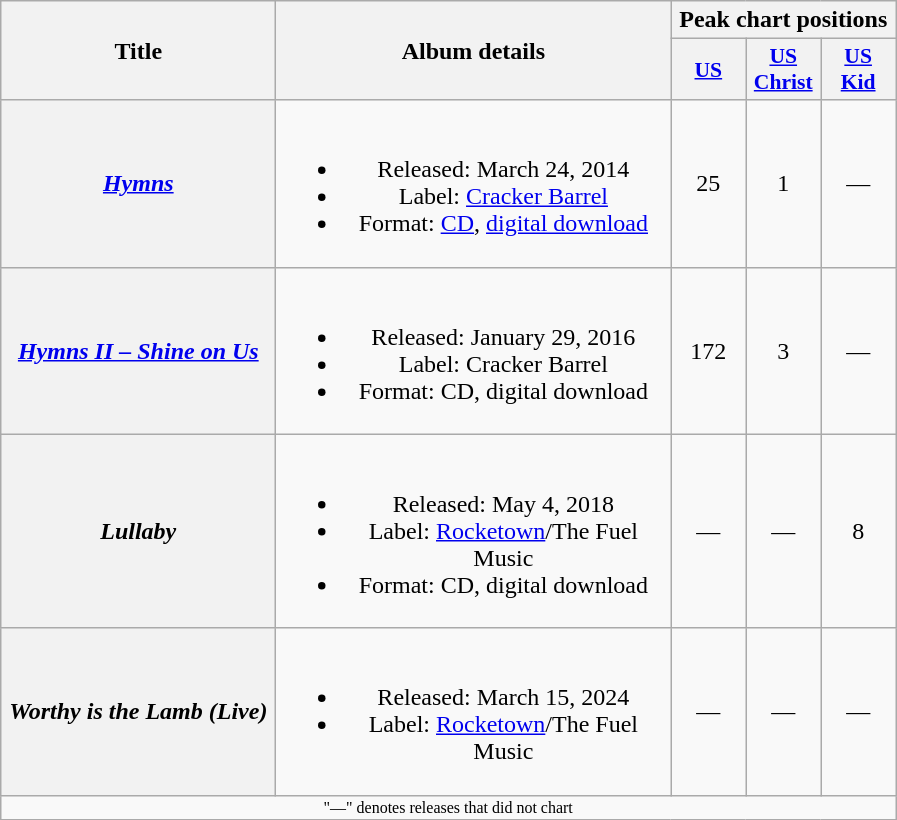<table class="wikitable plainrowheaders" style="text-align:center;">
<tr>
<th scope="col" rowspan="2" style="width:11em;">Title</th>
<th scope="col" rowspan="2" style="width:16em;">Album details</th>
<th scope="col" colspan="3">Peak chart positions</th>
</tr>
<tr>
<th style="width:3em; font-size:90%"><a href='#'>US</a><br></th>
<th style="width:3em; font-size:90%"><a href='#'>US<br>Christ</a><br></th>
<th style="width:3em; font-size:90%"><a href='#'>US<br>Kid</a><br></th>
</tr>
<tr>
<th scope="row"><em><a href='#'>Hymns</a></em></th>
<td><br><ul><li>Released: March 24, 2014</li><li>Label: <a href='#'>Cracker Barrel</a></li><li>Format: <a href='#'>CD</a>, <a href='#'>digital download</a></li></ul></td>
<td>25</td>
<td>1</td>
<td>—</td>
</tr>
<tr>
<th scope="row"><em><a href='#'>Hymns II – Shine on Us</a></em></th>
<td><br><ul><li>Released: January 29, 2016</li><li>Label: Cracker Barrel</li><li>Format: CD, digital download</li></ul></td>
<td>172</td>
<td>3</td>
<td>—</td>
</tr>
<tr>
<th scope="row"><em>Lullaby</em></th>
<td><br><ul><li>Released: May 4, 2018</li><li>Label: <a href='#'>Rocketown</a>/The Fuel Music</li><li>Format: CD, digital download</li></ul></td>
<td>—</td>
<td>—</td>
<td>8</td>
</tr>
<tr>
<th scope="row"><em>Worthy is the Lamb (Live)</em></th>
<td><br><ul><li>Released: March 15, 2024</li><li>Label: <a href='#'>Rocketown</a>/The Fuel Music</li></ul></td>
<td>—</td>
<td>—</td>
<td>—</td>
</tr>
<tr>
<td colspan="10" style="font-size:8pt">"—" denotes releases that did not chart</td>
</tr>
</table>
